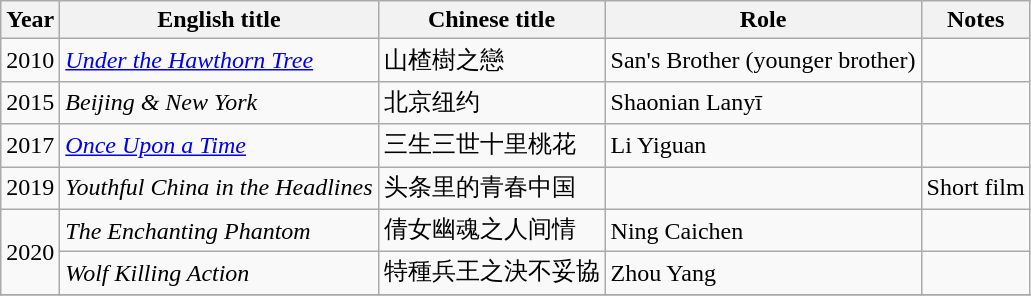<table class="wikitable">
<tr>
<th>Year</th>
<th>English title</th>
<th>Chinese title</th>
<th>Role</th>
<th>Notes</th>
</tr>
<tr>
<td>2010</td>
<td><em><a href='#'>Under the Hawthorn Tree</a></em></td>
<td>山楂樹之戀</td>
<td>San's Brother (younger brother)</td>
<td></td>
</tr>
<tr>
<td>2015</td>
<td><em>Beijing & New York</em></td>
<td>北京纽约</td>
<td>Shaonian Lanyī</td>
<td></td>
</tr>
<tr>
<td>2017</td>
<td><em><a href='#'>Once Upon a Time</a></em></td>
<td>三生三世十里桃花</td>
<td>Li Yiguan</td>
<td></td>
</tr>
<tr>
<td>2019</td>
<td><em>Youthful China in the Headlines</em></td>
<td>头条里的青春中国</td>
<td></td>
<td>Short film</td>
</tr>
<tr>
<td rowspan="2">2020</td>
<td><em>The Enchanting Phantom</em></td>
<td>倩女幽魂之人间情</td>
<td>Ning Caichen</td>
<td></td>
</tr>
<tr>
<td><em>Wolf Killing Action</em></td>
<td>特種兵王之決不妥協</td>
<td>Zhou Yang</td>
<td></td>
</tr>
<tr>
</tr>
</table>
